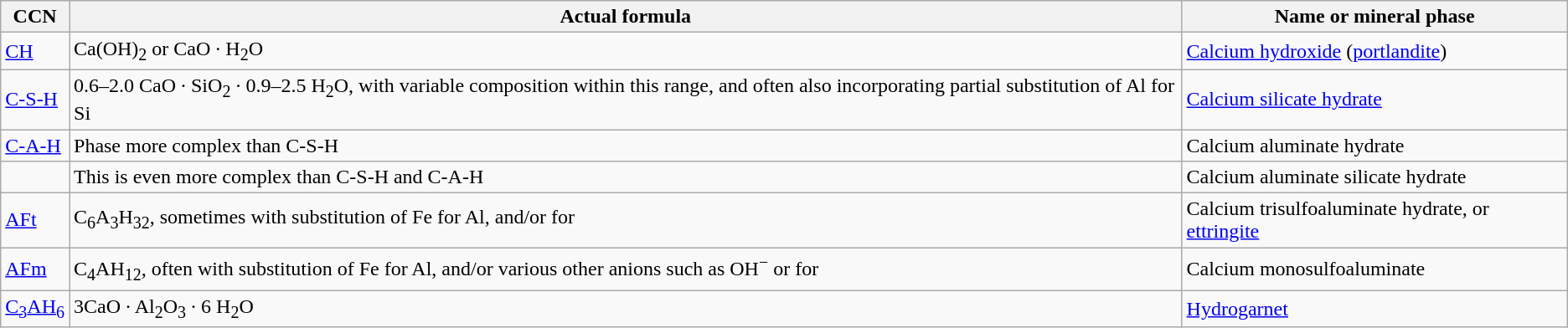<table class="wikitable">
<tr>
<th>CCN</th>
<th>Actual formula</th>
<th>Name or mineral phase</th>
</tr>
<tr>
<td><a href='#'>CH</a></td>
<td>Ca(OH)<sub>2</sub> or CaO · H<sub>2</sub>O</td>
<td><a href='#'>Calcium hydroxide</a> (<a href='#'>portlandite</a>)</td>
</tr>
<tr>
<td><a href='#'>C-S-H</a></td>
<td>0.6–2.0 CaO · SiO<sub>2</sub> · 0.9–2.5 H<sub>2</sub>O, with variable composition within this range, and often also incorporating partial substitution of Al for Si</td>
<td><a href='#'>Calcium silicate hydrate</a></td>
</tr>
<tr>
<td><a href='#'>C-A-H</a></td>
<td>Phase more complex than C-S-H</td>
<td>Calcium aluminate hydrate</td>
</tr>
<tr>
<td></td>
<td>This is even more complex than C-S-H and C-A-H</td>
<td>Calcium aluminate silicate hydrate</td>
</tr>
<tr>
<td><a href='#'>AFt</a></td>
<td>C<sub>6</sub>A<sub>3</sub>H<sub>32</sub>, sometimes with substitution of Fe for Al, and/or <a href='#'></a> for <a href='#'></a></td>
<td>Calcium trisulfoaluminate hydrate, or <a href='#'>ettringite</a></td>
</tr>
<tr>
<td><a href='#'>AFm</a></td>
<td>C<sub>4</sub>AH<sub>12</sub>, often with substitution of Fe for Al, and/or various other anions such as OH<sup>−</sup> or  for </td>
<td>Calcium monosulfoaluminate</td>
</tr>
<tr>
<td><a href='#'>C<sub>3</sub>AH<sub>6</sub></a></td>
<td>3CaO · Al<sub>2</sub>O<sub>3</sub> · 6 H<sub>2</sub>O</td>
<td><a href='#'>Hydrogarnet</a></td>
</tr>
</table>
